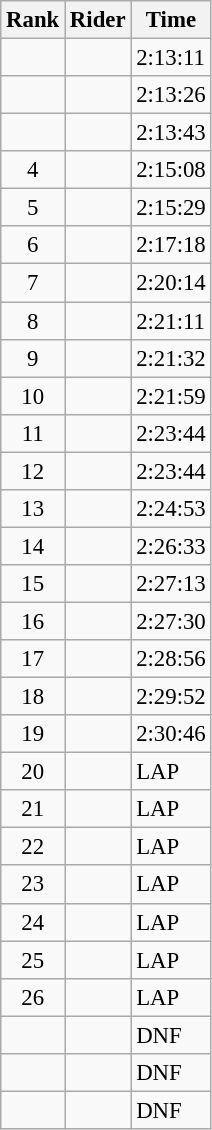<table class="wikitable" style="font-size:95%" style="width:35em;">
<tr>
<th>Rank</th>
<th>Rider</th>
<th>Time</th>
</tr>
<tr>
<td align=center></td>
<td></td>
<td>2:13:11</td>
</tr>
<tr>
<td align=center></td>
<td></td>
<td>2:13:26</td>
</tr>
<tr>
<td align=center></td>
<td></td>
<td>2:13:43</td>
</tr>
<tr>
<td align=center>4</td>
<td></td>
<td>2:15:08</td>
</tr>
<tr>
<td align=center>5</td>
<td></td>
<td>2:15:29</td>
</tr>
<tr>
<td align=center>6</td>
<td></td>
<td>2:17:18</td>
</tr>
<tr>
<td align=center>7</td>
<td></td>
<td>2:20:14</td>
</tr>
<tr>
<td align=center>8</td>
<td></td>
<td>2:21:11</td>
</tr>
<tr>
<td align=center>9</td>
<td></td>
<td>2:21:32</td>
</tr>
<tr>
<td align=center>10</td>
<td></td>
<td>2:21:59</td>
</tr>
<tr>
<td align=center>11</td>
<td></td>
<td>2:23:44</td>
</tr>
<tr>
<td align=center>12</td>
<td></td>
<td>2:23:44</td>
</tr>
<tr>
<td align=center>13</td>
<td></td>
<td>2:24:53</td>
</tr>
<tr>
<td align=center>14</td>
<td></td>
<td>2:26:33</td>
</tr>
<tr>
<td align=center>15</td>
<td></td>
<td>2:27:13</td>
</tr>
<tr>
<td align=center>16</td>
<td></td>
<td>2:27:30</td>
</tr>
<tr>
<td align=center>17</td>
<td></td>
<td>2:28:56</td>
</tr>
<tr>
<td align=center>18</td>
<td></td>
<td>2:29:52</td>
</tr>
<tr>
<td align=center>19</td>
<td></td>
<td>2:30:46</td>
</tr>
<tr>
<td align=center>20</td>
<td></td>
<td>LAP</td>
</tr>
<tr>
<td align=center>21</td>
<td></td>
<td>LAP</td>
</tr>
<tr>
<td align=center>22</td>
<td></td>
<td>LAP</td>
</tr>
<tr>
<td align=center>23</td>
<td></td>
<td>LAP</td>
</tr>
<tr>
<td align=center>24</td>
<td></td>
<td>LAP</td>
</tr>
<tr>
<td align=center>25</td>
<td></td>
<td>LAP</td>
</tr>
<tr>
<td align=center>26</td>
<td></td>
<td>LAP</td>
</tr>
<tr>
<td align=center></td>
<td></td>
<td>DNF</td>
</tr>
<tr>
<td align=center></td>
<td></td>
<td>DNF</td>
</tr>
<tr>
<td align=center></td>
<td></td>
<td>DNF</td>
</tr>
</table>
